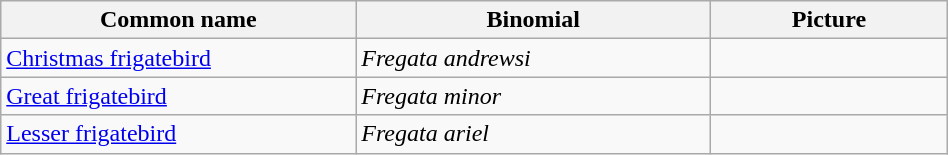<table width=50% class="wikitable">
<tr>
<th width=30%>Common name</th>
<th width=30%>Binomial</th>
<th width=20%>Picture</th>
</tr>
<tr>
<td><a href='#'>Christmas frigatebird</a></td>
<td><em>Fregata andrewsi</em></td>
<td></td>
</tr>
<tr>
<td><a href='#'>Great frigatebird</a></td>
<td><em>Fregata minor</em></td>
<td></td>
</tr>
<tr>
<td><a href='#'>Lesser frigatebird</a></td>
<td><em>Fregata ariel</em></td>
<td></td>
</tr>
</table>
